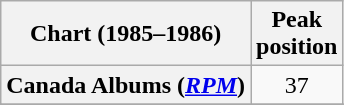<table class="wikitable sortable plainrowheaders" style="text-align:center">
<tr>
<th scope="col">Chart (1985–1986)</th>
<th scope="col">Peak<br> position</th>
</tr>
<tr>
<th scope="row">Canada Albums (<em><a href='#'>RPM</a></em>)</th>
<td>37</td>
</tr>
<tr>
</tr>
<tr>
</tr>
</table>
